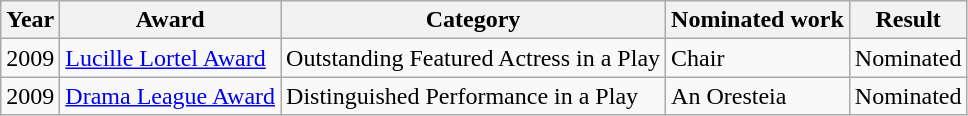<table class="wikitable sortable">
<tr>
<th>Year</th>
<th>Award</th>
<th>Category</th>
<th>Nominated work</th>
<th>Result</th>
</tr>
<tr>
<td>2009</td>
<td><a href='#'>Lucille Lortel Award</a></td>
<td>Outstanding Featured Actress in a Play</td>
<td>Chair</td>
<td>Nominated</td>
</tr>
<tr>
<td>2009</td>
<td><a href='#'>Drama League Award</a></td>
<td>Distinguished Performance in a Play</td>
<td>An Oresteia</td>
<td>Nominated</td>
</tr>
</table>
